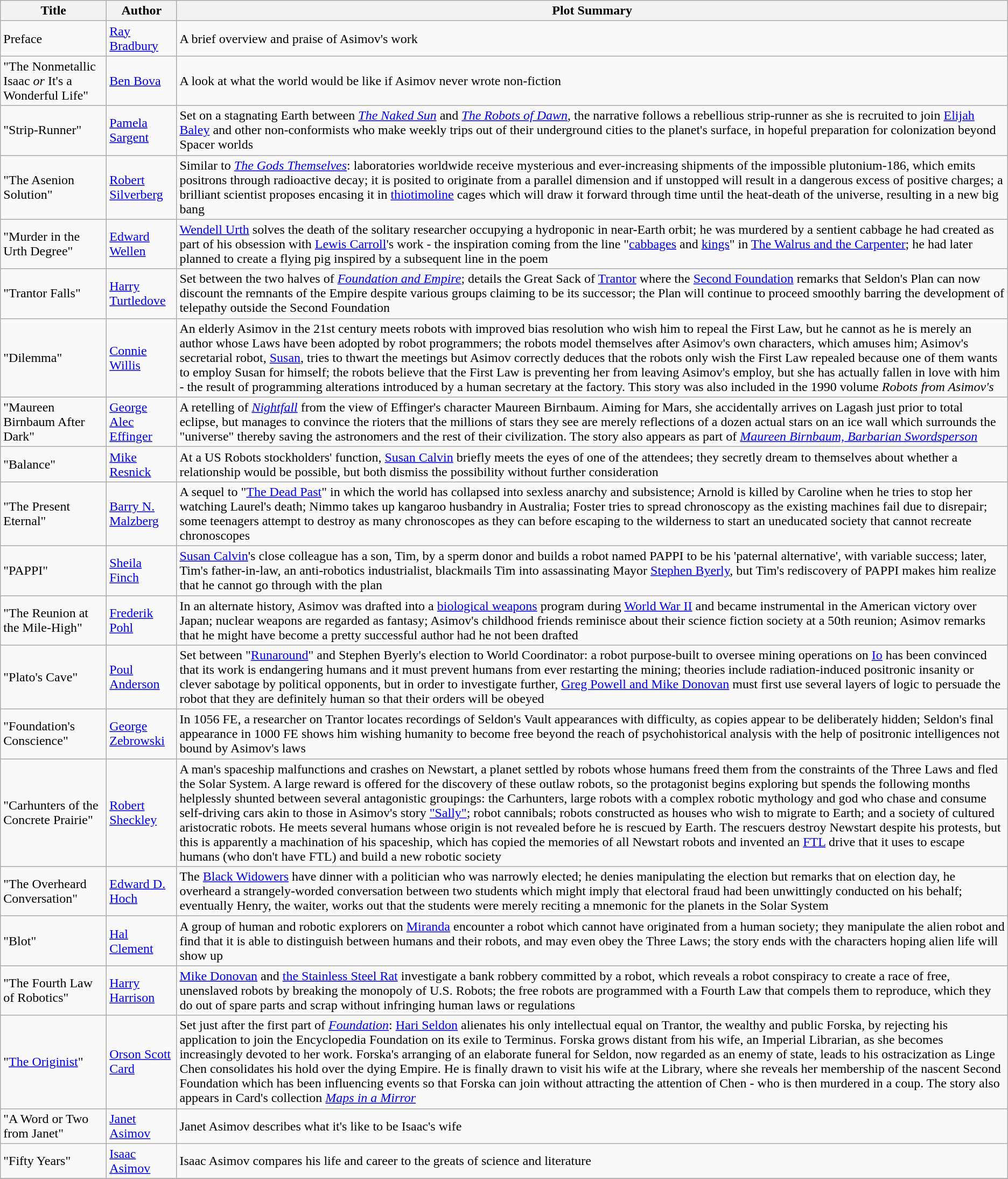<table class="wikitable">
<tr>
<th>Title</th>
<th>Author</th>
<th>Plot Summary</th>
</tr>
<tr>
<td>Preface</td>
<td><a href='#'>Ray Bradbury</a></td>
<td>A brief overview and praise of Asimov's work</td>
</tr>
<tr>
<td>"The Nonmetallic Isaac <em>or</em> It's a Wonderful Life"</td>
<td><a href='#'>Ben Bova</a></td>
<td>A look at what the world would be like if Asimov never wrote non-fiction</td>
</tr>
<tr>
<td>"Strip-Runner"</td>
<td><a href='#'>Pamela Sargent</a></td>
<td>Set on a stagnating Earth between <em><a href='#'>The Naked Sun</a></em> and <em><a href='#'>The Robots of Dawn</a></em>, the narrative follows a rebellious strip-runner as she is recruited to join <a href='#'>Elijah Baley</a> and other non-conformists who make weekly trips out of their underground cities to the planet's surface, in hopeful preparation for colonization beyond Spacer worlds</td>
</tr>
<tr>
<td>"The Asenion Solution"</td>
<td><a href='#'>Robert Silverberg</a></td>
<td>Similar to <em><a href='#'>The Gods Themselves</a></em>: laboratories worldwide receive mysterious and ever-increasing shipments of the impossible plutonium-186, which emits positrons through radioactive decay; it is posited to originate from a parallel dimension and if unstopped will result in a dangerous excess of positive charges;  a brilliant scientist proposes encasing it in <a href='#'>thiotimoline</a> cages which will draw it forward through time until the heat-death of the universe, resulting in a new big bang</td>
</tr>
<tr>
<td>"Murder in the Urth Degree"</td>
<td><a href='#'>Edward Wellen</a></td>
<td><a href='#'>Wendell Urth</a> solves the death of the solitary researcher occupying a hydroponic in near-Earth orbit; he was murdered by a sentient cabbage he had created as part of his obsession with <a href='#'>Lewis Carroll</a>'s work - the inspiration coming from the line "<a href='#'>cabbages</a> and <a href='#'>kings</a>" in <a href='#'>The Walrus and the Carpenter</a>; he had later planned to create a flying pig inspired by a subsequent line in the poem</td>
</tr>
<tr>
<td>"Trantor Falls"</td>
<td><a href='#'>Harry Turtledove</a></td>
<td>Set between the two halves of <em><a href='#'>Foundation and Empire</a></em>; details the Great Sack of <a href='#'>Trantor</a> where the <a href='#'>Second Foundation</a> remarks that Seldon's Plan can now discount the remnants of the Empire despite various groups claiming to be its successor; the Plan will continue to proceed smoothly barring the development of telepathy outside the Second Foundation</td>
</tr>
<tr>
<td>"Dilemma"</td>
<td><a href='#'>Connie Willis</a></td>
<td>An elderly Asimov in the 21st century meets robots with improved bias resolution who wish him to repeal the First Law, but he cannot as he is merely an author whose Laws have been adopted by robot programmers; the robots model themselves after Asimov's own characters, which amuses him; Asimov's secretarial robot, <a href='#'>Susan</a>, tries to thwart the meetings but Asimov correctly deduces that the robots only wish the First Law repealed because one of them wants to employ Susan for himself; the robots believe that the First Law is preventing her from leaving Asimov's employ, but she has actually fallen in love with him - the result of programming alterations introduced by a human secretary at the factory. This story was also included in the 1990 volume <em>Robots from Asimov's</em></td>
</tr>
<tr>
<td>"Maureen Birnbaum After Dark"</td>
<td><a href='#'>George Alec Effinger</a></td>
<td>A retelling of <em><a href='#'>Nightfall</a></em> from the view of Effinger's character Maureen Birnbaum. Aiming for Mars, she accidentally arrives on Lagash just prior to total eclipse, but manages to convince the rioters that the millions of stars they see are merely reflections of a dozen actual stars on an ice wall which surrounds the "universe" thereby saving the astronomers and the rest of their civilization. The story also appears as part of <em><a href='#'>Maureen Birnbaum, Barbarian Swordsperson</a></em></td>
</tr>
<tr>
<td>"Balance"</td>
<td><a href='#'>Mike Resnick</a></td>
<td>At a US Robots stockholders' function, <a href='#'>Susan Calvin</a> briefly meets the eyes of one of the attendees; they secretly dream to themselves about whether a relationship would be possible, but both dismiss the possibility without further consideration</td>
</tr>
<tr>
<td>"The Present Eternal"</td>
<td><a href='#'>Barry N. Malzberg</a></td>
<td>A sequel to "<a href='#'>The Dead Past</a>" in which the world has collapsed into sexless anarchy and subsistence; Arnold is killed by Caroline when he tries to stop her watching Laurel's death; Nimmo takes up kangaroo husbandry in Australia; Foster tries to spread chronoscopy as the existing machines fail due to disrepair; some teenagers attempt to destroy as many chronoscopes as they can before escaping to the wilderness to start an uneducated society that cannot recreate chronoscopes</td>
</tr>
<tr>
<td>"PAPPI"</td>
<td><a href='#'>Sheila Finch</a></td>
<td><a href='#'>Susan Calvin</a>'s close colleague has a son, Tim, by a sperm donor and builds a robot named PAPPI to be his 'paternal alternative', with variable success; later, Tim's father-in-law, an anti-robotics industrialist, blackmails Tim into assassinating Mayor <a href='#'>Stephen Byerly</a>, but Tim's rediscovery of PAPPI makes him realize that he cannot go through with the plan</td>
</tr>
<tr>
<td>"The Reunion at the Mile-High"</td>
<td><a href='#'>Frederik Pohl</a></td>
<td>In an alternate history, Asimov was drafted into a <a href='#'>biological weapons</a> program during <a href='#'>World War II</a> and became instrumental in the American victory over Japan; nuclear weapons are regarded as fantasy; Asimov's childhood friends reminisce about their science fiction society at a 50th reunion; Asimov remarks that he might have become a pretty successful author had he not been drafted</td>
</tr>
<tr>
<td>"Plato's Cave"</td>
<td><a href='#'>Poul Anderson</a></td>
<td>Set between "<a href='#'>Runaround</a>" and Stephen Byerly's election to World Coordinator: a robot purpose-built to oversee mining operations on <a href='#'>Io</a> has been convinced that its work is endangering humans and it must prevent humans from ever restarting the mining; theories include radiation-induced positronic insanity or clever sabotage by political opponents, but in order to investigate further, <a href='#'>Greg Powell and Mike Donovan</a> must first use several layers of logic to persuade the robot that they are definitely human so that their orders will be obeyed</td>
</tr>
<tr>
<td>"Foundation's Conscience"</td>
<td><a href='#'>George Zebrowski</a></td>
<td>In 1056 FE, a researcher on Trantor locates recordings of Seldon's Vault appearances with difficulty, as copies appear to be deliberately hidden; Seldon's final appearance in 1000 FE shows him wishing humanity to become free beyond the reach of psychohistorical analysis with the help of positronic intelligences not bound by Asimov's laws</td>
</tr>
<tr>
<td>"Carhunters of the Concrete Prairie"</td>
<td><a href='#'>Robert Sheckley</a></td>
<td>A man's spaceship malfunctions and crashes on Newstart, a planet settled by robots whose humans freed them from the constraints of the Three Laws and fled the Solar System. A large reward is offered for the discovery of these outlaw robots, so the protagonist begins exploring but spends the following months helplessly shunted between several antagonistic groupings: the Carhunters, large robots with a complex robotic mythology and god who chase and consume self-driving cars akin to those in Asimov's story <a href='#'>"Sally"</a>; robot cannibals; robots constructed as houses who wish to migrate to Earth; and a society of cultured aristocratic robots. He meets several humans whose origin is not revealed before he is rescued by Earth. The rescuers destroy Newstart despite his protests, but this is apparently a machination of his spaceship, which has copied the memories of all Newstart robots and invented an <a href='#'>FTL</a> drive that it uses to escape humans (who don't have FTL) and build a new robotic society</td>
</tr>
<tr>
<td>"The Overheard Conversation"</td>
<td><a href='#'>Edward D. Hoch</a></td>
<td>The <a href='#'>Black Widowers</a> have dinner with a politician who was narrowly elected; he denies manipulating the election but remarks that on election day, he overheard a strangely-worded conversation between two students which might imply that electoral fraud had been unwittingly conducted on his behalf; eventually Henry, the waiter, works out that the students were merely reciting a mnemonic for the planets in the Solar System</td>
</tr>
<tr>
<td>"Blot"</td>
<td><a href='#'>Hal Clement</a></td>
<td>A group of human and robotic explorers on <a href='#'>Miranda</a> encounter a robot which cannot have originated from a human society; they manipulate the alien robot and find that it is able to distinguish between humans and their robots, and may even obey the Three Laws; the story ends with the characters hoping alien life will show up</td>
</tr>
<tr>
<td>"The Fourth Law of Robotics"</td>
<td><a href='#'>Harry Harrison</a></td>
<td><a href='#'>Mike Donovan</a> and <a href='#'>the Stainless Steel Rat</a> investigate a bank robbery committed by a robot, which reveals a robot conspiracy to create a race of free, unenslaved robots by breaking the monopoly of U.S. Robots; the free robots are programmed with a Fourth Law that compels them to reproduce, which they do out of spare parts and scrap without infringing human laws or regulations</td>
</tr>
<tr>
<td>"<a href='#'>The Originist</a>"</td>
<td><a href='#'>Orson Scott Card</a></td>
<td>Set just after the first part of <em><a href='#'>Foundation</a></em>: <a href='#'>Hari Seldon</a> alienates his only intellectual equal on Trantor, the wealthy and public Forska, by rejecting his application to join the Encyclopedia Foundation on its exile to Terminus. Forska grows distant from his wife, an Imperial Librarian, as she becomes increasingly devoted to her work. Forska's arranging of an elaborate funeral for Seldon, now regarded as an enemy of state, leads to his ostracization as Linge Chen consolidates his hold over the dying Empire. He is finally drawn to visit his wife at the Library, where she reveals her membership of the nascent Second Foundation which has been influencing events so that Forska can join without attracting the attention of Chen - who is then murdered in a coup. The story also appears in Card's collection <em><a href='#'>Maps in a Mirror</a></em></td>
</tr>
<tr>
<td>"A Word or Two from Janet"</td>
<td><a href='#'>Janet Asimov</a></td>
<td>Janet Asimov describes what it's like to be Isaac's wife</td>
</tr>
<tr>
<td>"Fifty Years"</td>
<td><a href='#'>Isaac Asimov</a></td>
<td>Isaac Asimov compares his life and career to the greats of science and literature</td>
</tr>
<tr>
</tr>
</table>
